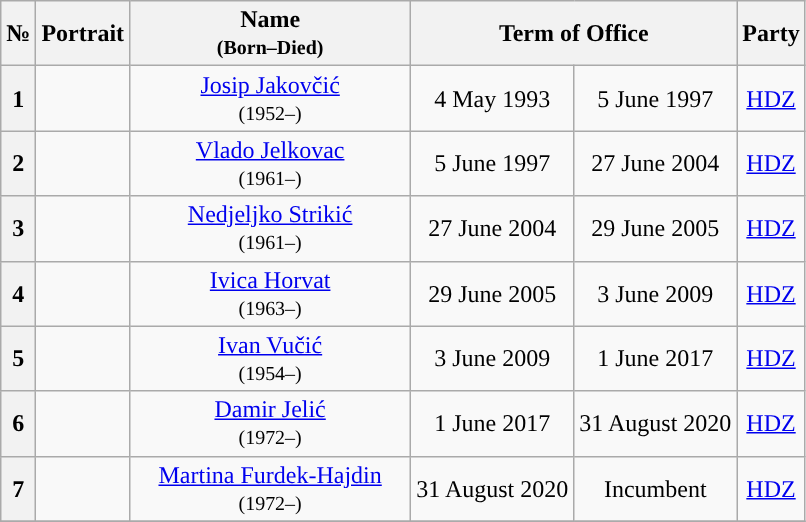<table class="wikitable" style="text-align:center">
<tr ->
<th>№</th>
<th>Portrait</th>
<th width=180>Name<br><small>(Born–Died)</small></th>
<th colspan=2>Term of Office</th>
<th>Party</th>
</tr>
<tr ->
<th style="background:">1</th>
<td></td>
<td><a href='#'>Josip Jakovčić</a><br><small>(1952–)</small></td>
<td>4 May 1993</td>
<td>5 June 1997</td>
<td><a href='#'>HDZ</a></td>
</tr>
<tr ->
<th style="background:">2</th>
<td></td>
<td><a href='#'>Vlado Jelkovac</a><br><small>(1961–)</small></td>
<td>5 June 1997</td>
<td>27 June 2004</td>
<td><a href='#'>HDZ</a></td>
</tr>
<tr ->
<th style="background:">3</th>
<td></td>
<td><a href='#'>Nedjeljko Strikić</a><br><small>(1961–)</small></td>
<td>27 June 2004</td>
<td>29 June 2005</td>
<td><a href='#'>HDZ</a></td>
</tr>
<tr ->
<th style="background:">4</th>
<td></td>
<td><a href='#'>Ivica Horvat</a><br><small>(1963–)</small></td>
<td>29 June 2005</td>
<td>3 June 2009</td>
<td><a href='#'>HDZ</a></td>
</tr>
<tr ->
<th style="background:">5</th>
<td></td>
<td><a href='#'>Ivan Vučić</a><br><small>(1954–)</small></td>
<td>3 June 2009</td>
<td>1 June 2017</td>
<td><a href='#'>HDZ</a></td>
</tr>
<tr ->
<th style="background:">6</th>
<td></td>
<td><a href='#'>Damir Jelić</a><br><small>(1972–)</small></td>
<td>1 June 2017</td>
<td>31 August 2020</td>
<td><a href='#'>HDZ</a></td>
</tr>
<tr ->
<th style="background:">7</th>
<td></td>
<td><a href='#'>Martina Furdek-Hajdin</a><br><small>(1972–)</small></td>
<td>31 August 2020</td>
<td>Incumbent</td>
<td><a href='#'>HDZ</a></td>
</tr>
<tr ->
</tr>
</table>
